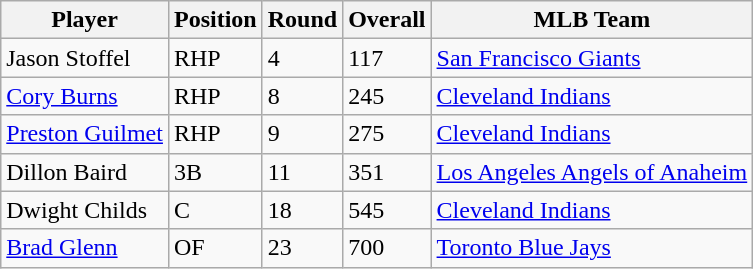<table class="wikitable">
<tr>
<th>Player</th>
<th>Position</th>
<th>Round</th>
<th>Overall</th>
<th>MLB Team</th>
</tr>
<tr>
<td>Jason Stoffel</td>
<td>RHP</td>
<td>4</td>
<td>117</td>
<td><a href='#'>San Francisco Giants</a></td>
</tr>
<tr>
<td><a href='#'>Cory Burns</a></td>
<td>RHP</td>
<td>8</td>
<td>245</td>
<td><a href='#'>Cleveland Indians</a></td>
</tr>
<tr>
<td><a href='#'>Preston Guilmet</a></td>
<td>RHP</td>
<td>9</td>
<td>275</td>
<td><a href='#'>Cleveland Indians</a></td>
</tr>
<tr>
<td>Dillon Baird</td>
<td>3B</td>
<td>11</td>
<td>351</td>
<td><a href='#'>Los Angeles Angels of Anaheim</a></td>
</tr>
<tr>
<td>Dwight Childs</td>
<td>C</td>
<td>18</td>
<td>545</td>
<td><a href='#'>Cleveland Indians</a></td>
</tr>
<tr>
<td><a href='#'>Brad Glenn</a></td>
<td>OF</td>
<td>23</td>
<td>700</td>
<td><a href='#'>Toronto Blue Jays</a></td>
</tr>
</table>
